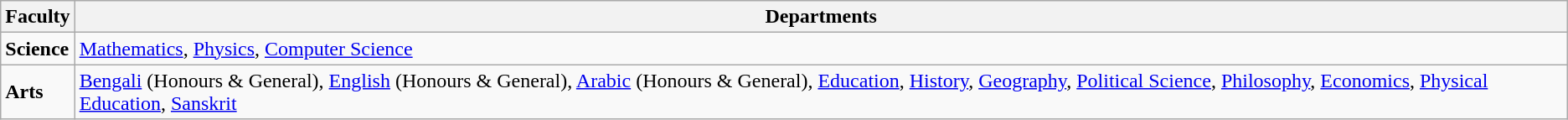<table class="wikitable sortable">
<tr>
<th>Faculty</th>
<th>Departments</th>
</tr>
<tr>
<td><strong>Science</strong></td>
<td><a href='#'>Mathematics</a>, <a href='#'>Physics</a>, <a href='#'>Computer Science</a></td>
</tr>
<tr>
<td><strong>Arts</strong></td>
<td><a href='#'>Bengali</a> (Honours & General), <a href='#'>English</a> (Honours & General), <a href='#'>Arabic</a> (Honours & General), <a href='#'>Education</a>, <a href='#'>History</a>, <a href='#'>Geography</a>, <a href='#'>Political Science</a>, <a href='#'>Philosophy</a>, <a href='#'>Economics</a>, <a href='#'>Physical Education</a>, <a href='#'>Sanskrit</a></td>
</tr>
</table>
